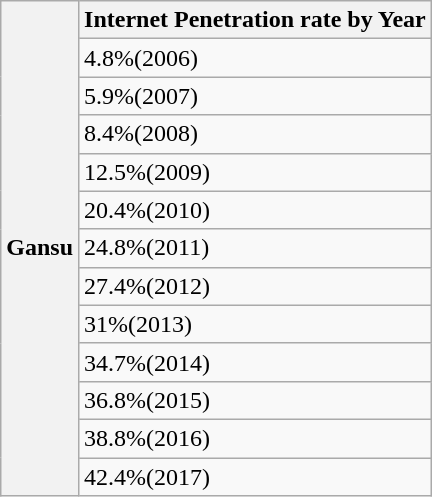<table class="wikitable">
<tr>
<th rowspan="13">Gansu</th>
<th>Internet Penetration rate by Year</th>
</tr>
<tr>
<td>4.8%(2006)</td>
</tr>
<tr>
<td>5.9%(2007)</td>
</tr>
<tr>
<td>8.4%(2008)</td>
</tr>
<tr>
<td>12.5%(2009)</td>
</tr>
<tr>
<td>20.4%(2010)</td>
</tr>
<tr>
<td>24.8%(2011)</td>
</tr>
<tr>
<td>27.4%(2012)</td>
</tr>
<tr>
<td>31%(2013)</td>
</tr>
<tr>
<td>34.7%(2014)</td>
</tr>
<tr>
<td>36.8%(2015)</td>
</tr>
<tr>
<td>38.8%(2016)</td>
</tr>
<tr>
<td>42.4%(2017)</td>
</tr>
</table>
